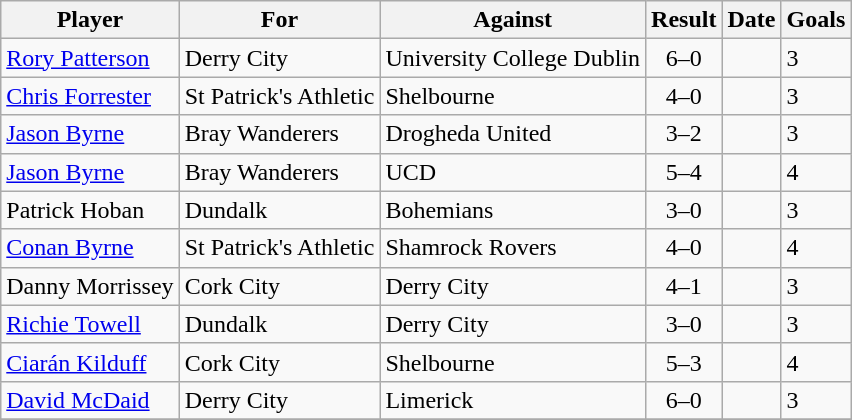<table class="wikitable sortable">
<tr>
<th>Player</th>
<th>For</th>
<th>Against</th>
<th style="text-align:center;">Result</th>
<th>Date</th>
<th>Goals</th>
</tr>
<tr>
<td><a href='#'>Rory Patterson</a></td>
<td>Derry City</td>
<td>University College Dublin</td>
<td style="text-align:center;">6–0</td>
<td></td>
<td><div>3</div></td>
</tr>
<tr>
<td><a href='#'>Chris Forrester</a></td>
<td>St Patrick's Athletic</td>
<td>Shelbourne</td>
<td style="text-align:center;">4–0</td>
<td></td>
<td><div>3</div></td>
</tr>
<tr>
<td><a href='#'>Jason Byrne</a></td>
<td>Bray Wanderers</td>
<td>Drogheda United</td>
<td style="text-align:center;">3–2</td>
<td></td>
<td><div>3</div></td>
</tr>
<tr>
<td><a href='#'>Jason Byrne</a></td>
<td>Bray Wanderers</td>
<td>UCD</td>
<td style="text-align:center;">5–4</td>
<td></td>
<td><div>4</div></td>
</tr>
<tr>
<td>Patrick Hoban</td>
<td>Dundalk</td>
<td>Bohemians</td>
<td style="text-align:center;">3–0</td>
<td></td>
<td><div>3</div></td>
</tr>
<tr>
<td><a href='#'>Conan Byrne</a></td>
<td>St Patrick's Athletic</td>
<td>Shamrock Rovers</td>
<td style="text-align:center;">4–0</td>
<td></td>
<td><div>4</div></td>
</tr>
<tr>
<td>Danny Morrissey</td>
<td>Cork City</td>
<td>Derry City</td>
<td style="text-align:center;">4–1</td>
<td></td>
<td><div>3</div></td>
</tr>
<tr>
<td><a href='#'>Richie Towell</a></td>
<td>Dundalk</td>
<td>Derry City</td>
<td style="text-align:center;">3–0</td>
<td></td>
<td><div>3</div></td>
</tr>
<tr>
<td><a href='#'>Ciarán Kilduff</a></td>
<td>Cork City</td>
<td>Shelbourne</td>
<td style="text-align:center;">5–3</td>
<td></td>
<td><div>4</div></td>
</tr>
<tr>
<td><a href='#'>David McDaid</a></td>
<td>Derry City</td>
<td>Limerick</td>
<td style="text-align:center;">6–0</td>
<td></td>
<td><div>3</div></td>
</tr>
<tr>
</tr>
</table>
